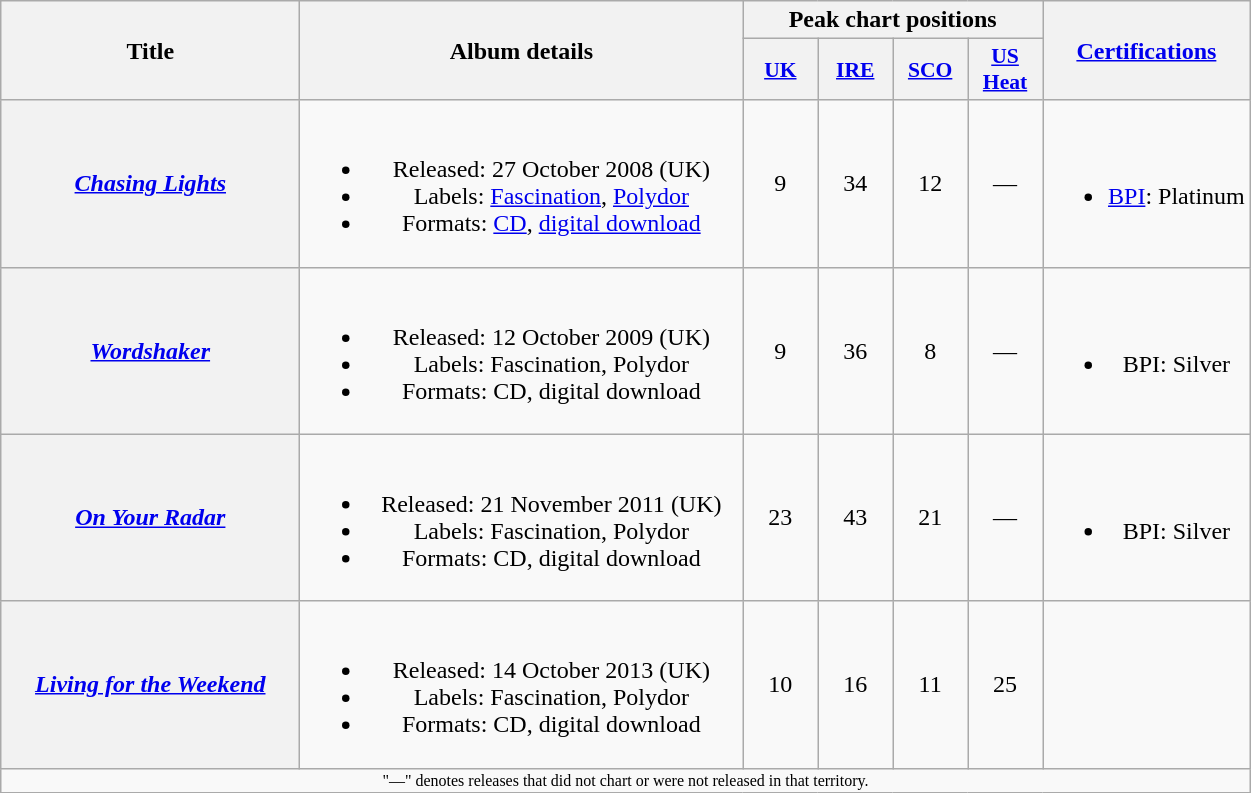<table class="wikitable plainrowheaders" style="text-align:center;">
<tr>
<th scope="col" rowspan="2" style="width:12em;">Title</th>
<th scope="col" rowspan="2" style="width:18em;">Album details</th>
<th scope="col" colspan="4">Peak chart positions</th>
<th scope="col" rowspan="2"><a href='#'>Certifications</a></th>
</tr>
<tr>
<th scope="col" style="width:3em;font-size:90%;"><a href='#'>UK</a><br></th>
<th scope="col" style="width:3em;font-size:90%;"><a href='#'>IRE</a><br></th>
<th scope="col" style="width:3em;font-size:90%;"><a href='#'>SCO</a><br></th>
<th scope="col" style="width:3em;font-size:90%;"><a href='#'>US<br>Heat</a><br></th>
</tr>
<tr>
<th scope="row"><em><a href='#'>Chasing Lights</a></em></th>
<td><br><ul><li>Released: 27 October 2008 <span>(UK)</span></li><li>Labels: <a href='#'>Fascination</a>, <a href='#'>Polydor</a></li><li>Formats: <a href='#'>CD</a>, <a href='#'>digital download</a></li></ul></td>
<td>9</td>
<td>34</td>
<td>12</td>
<td>—</td>
<td><br><ul><li><a href='#'>BPI</a>: Platinum</li></ul></td>
</tr>
<tr>
<th scope="row"><em><a href='#'>Wordshaker</a></em></th>
<td><br><ul><li>Released: 12 October 2009 <span>(UK)</span></li><li>Labels: Fascination, Polydor</li><li>Formats: CD, digital download</li></ul></td>
<td>9</td>
<td>36</td>
<td>8</td>
<td>—</td>
<td><br><ul><li>BPI: Silver</li></ul></td>
</tr>
<tr>
<th scope="row"><em><a href='#'>On Your Radar</a></em></th>
<td><br><ul><li>Released: 21 November 2011 <span>(UK)</span></li><li>Labels: Fascination, Polydor</li><li>Formats: CD, digital download</li></ul></td>
<td>23</td>
<td>43</td>
<td>21</td>
<td>—</td>
<td><br><ul><li>BPI: Silver</li></ul></td>
</tr>
<tr>
<th scope="row"><em><a href='#'>Living for the Weekend</a></em></th>
<td><br><ul><li>Released: 14 October 2013 <span>(UK)</span></li><li>Labels: Fascination, Polydor</li><li>Formats: CD, digital download</li></ul></td>
<td>10</td>
<td>16</td>
<td>11</td>
<td>25</td>
<td></td>
</tr>
<tr>
<td colspan="14" style="font-size:8pt">"—" denotes releases that did not chart or were not released in that territory.</td>
</tr>
</table>
